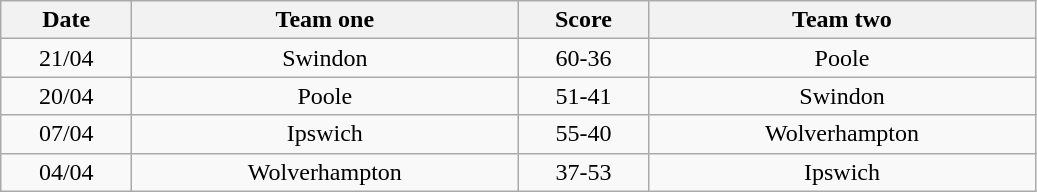<table class="wikitable" style="text-align: center">
<tr>
<th width=80>Date</th>
<th width=250>Team one</th>
<th width=80>Score</th>
<th width=250>Team two</th>
</tr>
<tr>
<td>21/04</td>
<td>Swindon</td>
<td>60-36</td>
<td>Poole</td>
</tr>
<tr>
<td>20/04</td>
<td>Poole</td>
<td>51-41</td>
<td>Swindon</td>
</tr>
<tr>
<td>07/04</td>
<td>Ipswich</td>
<td>55-40</td>
<td>Wolverhampton</td>
</tr>
<tr>
<td>04/04</td>
<td>Wolverhampton</td>
<td>37-53</td>
<td>Ipswich</td>
</tr>
</table>
